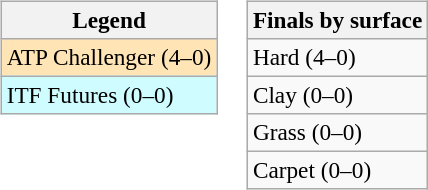<table>
<tr valign=top>
<td><br><table class=wikitable style=font-size:97%>
<tr>
<th>Legend</th>
</tr>
<tr bgcolor=moccasin>
<td>ATP Challenger (4–0)</td>
</tr>
<tr bgcolor=cffcff>
<td>ITF Futures (0–0)</td>
</tr>
</table>
</td>
<td><br><table class=wikitable style=font-size:97%>
<tr>
<th>Finals by surface</th>
</tr>
<tr>
<td>Hard (4–0)</td>
</tr>
<tr>
<td>Clay (0–0)</td>
</tr>
<tr>
<td>Grass (0–0)</td>
</tr>
<tr>
<td>Carpet (0–0)</td>
</tr>
</table>
</td>
</tr>
</table>
